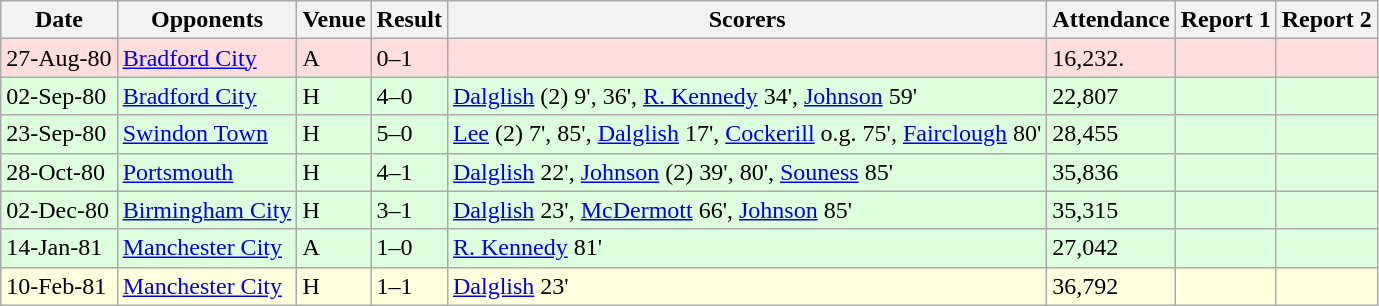<table class=wikitable>
<tr>
<th>Date</th>
<th>Opponents</th>
<th>Venue</th>
<th>Result</th>
<th>Scorers</th>
<th>Attendance</th>
<th>Report 1</th>
<th>Report 2</th>
</tr>
<tr bgcolor="#ffdddd">
<td>27-Aug-80</td>
<td><a href='#'>Bradford City</a></td>
<td>A</td>
<td>0–1</td>
<td></td>
<td>16,232.</td>
<td></td>
<td></td>
</tr>
<tr bgcolor="#ddffdd">
<td>02-Sep-80</td>
<td><a href='#'>Bradford City</a></td>
<td>H</td>
<td>4–0</td>
<td><a href='#'>Dalglish</a> (2) 9', 36', <a href='#'>R. Kennedy</a> 34', <a href='#'>Johnson</a> 59'</td>
<td>22,807</td>
<td></td>
<td></td>
</tr>
<tr bgcolor="#ddffdd">
<td>23-Sep-80</td>
<td><a href='#'>Swindon Town</a></td>
<td>H</td>
<td>5–0</td>
<td><a href='#'>Lee</a> (2) 7', 85', <a href='#'>Dalglish</a> 17', <a href='#'>Cockerill</a> o.g. 75', <a href='#'>Fairclough</a> 80'</td>
<td>28,455</td>
<td></td>
<td></td>
</tr>
<tr bgcolor="#ddffdd">
<td>28-Oct-80</td>
<td><a href='#'>Portsmouth</a></td>
<td>H</td>
<td>4–1</td>
<td><a href='#'>Dalglish</a> 22', <a href='#'>Johnson</a> (2) 39', 80', <a href='#'>Souness</a> 85'</td>
<td>35,836</td>
<td></td>
<td></td>
</tr>
<tr bgcolor="#ddffdd">
<td>02-Dec-80</td>
<td><a href='#'>Birmingham City</a></td>
<td>H</td>
<td>3–1</td>
<td><a href='#'>Dalglish</a> 23', <a href='#'>McDermott</a> 66', <a href='#'>Johnson</a> 85'</td>
<td>35,315</td>
<td></td>
<td></td>
</tr>
<tr bgcolor="#ddffdd">
<td>14-Jan-81</td>
<td><a href='#'>Manchester City</a></td>
<td>A</td>
<td>1–0</td>
<td><a href='#'>R. Kennedy</a> 81'</td>
<td>27,042</td>
<td></td>
<td></td>
</tr>
<tr bgcolor="#ffffdd">
<td>10-Feb-81</td>
<td><a href='#'>Manchester City</a></td>
<td>H</td>
<td>1–1</td>
<td><a href='#'>Dalglish</a> 23'</td>
<td>36,792</td>
<td></td>
<td></td>
</tr>
</table>
